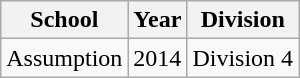<table class="wikitable">
<tr>
<th>School</th>
<th>Year</th>
<th>Division</th>
</tr>
<tr>
<td>Assumption</td>
<td>2014</td>
<td>Division 4</td>
</tr>
</table>
